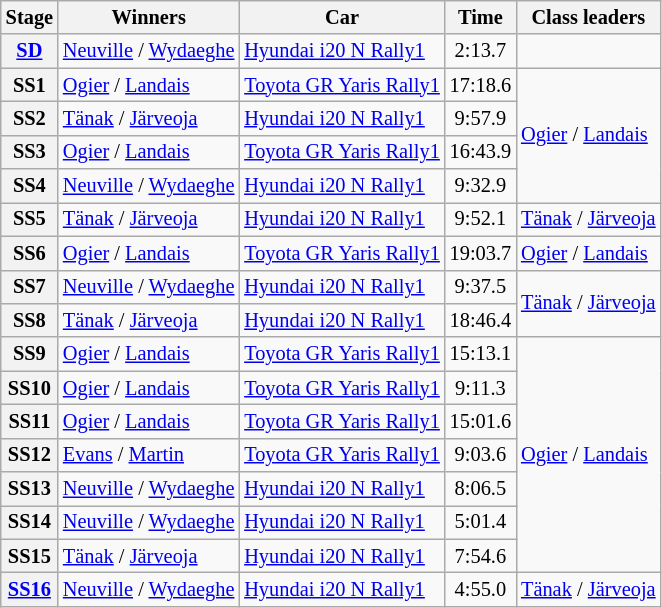<table class="wikitable" style="font-size:85%">
<tr>
<th>Stage</th>
<th>Winners</th>
<th>Car</th>
<th>Time</th>
<th>Class leaders</th>
</tr>
<tr>
<th><a href='#'>SD</a></th>
<td><a href='#'>Neuville</a> / <a href='#'>Wydaeghe</a></td>
<td><a href='#'>Hyundai i20 N Rally1</a></td>
<td align="center">2:13.7</td>
<td></td>
</tr>
<tr>
<th>SS1</th>
<td><a href='#'>Ogier</a> / <a href='#'>Landais</a></td>
<td><a href='#'>Toyota GR Yaris Rally1</a></td>
<td align="center">17:18.6</td>
<td rowspan="4"><a href='#'>Ogier</a> / <a href='#'>Landais</a></td>
</tr>
<tr>
<th>SS2</th>
<td><a href='#'>Tänak</a> / <a href='#'>Järveoja</a></td>
<td><a href='#'>Hyundai i20 N Rally1</a></td>
<td align="center">9:57.9</td>
</tr>
<tr>
<th>SS3</th>
<td><a href='#'>Ogier</a> / <a href='#'>Landais</a></td>
<td><a href='#'>Toyota GR Yaris Rally1</a></td>
<td align="center">16:43.9</td>
</tr>
<tr>
<th>SS4</th>
<td><a href='#'>Neuville</a> / <a href='#'>Wydaeghe</a></td>
<td><a href='#'>Hyundai i20 N Rally1</a></td>
<td align="center">9:32.9</td>
</tr>
<tr>
<th>SS5</th>
<td><a href='#'>Tänak</a> / <a href='#'>Järveoja</a></td>
<td><a href='#'>Hyundai i20 N Rally1</a></td>
<td align="center">9:52.1</td>
<td><a href='#'>Tänak</a> / <a href='#'>Järveoja</a></td>
</tr>
<tr>
<th>SS6</th>
<td><a href='#'>Ogier</a> / <a href='#'>Landais</a></td>
<td><a href='#'>Toyota GR Yaris Rally1</a></td>
<td align="center">19:03.7</td>
<td><a href='#'>Ogier</a> / <a href='#'>Landais</a></td>
</tr>
<tr>
<th>SS7</th>
<td><a href='#'>Neuville</a> / <a href='#'>Wydaeghe</a></td>
<td><a href='#'>Hyundai i20 N Rally1</a></td>
<td align="center">9:37.5</td>
<td rowspan="2"><a href='#'>Tänak</a> / <a href='#'>Järveoja</a></td>
</tr>
<tr>
<th>SS8</th>
<td><a href='#'>Tänak</a> / <a href='#'>Järveoja</a></td>
<td><a href='#'>Hyundai i20 N Rally1</a></td>
<td align="center">18:46.4</td>
</tr>
<tr>
<th>SS9</th>
<td><a href='#'>Ogier</a> / <a href='#'>Landais</a></td>
<td><a href='#'>Toyota GR Yaris Rally1</a></td>
<td align="center">15:13.1</td>
<td rowspan="7"><a href='#'>Ogier</a> / <a href='#'>Landais</a></td>
</tr>
<tr>
<th>SS10</th>
<td><a href='#'>Ogier</a> / <a href='#'>Landais</a></td>
<td><a href='#'>Toyota GR Yaris Rally1</a></td>
<td align="center">9:11.3</td>
</tr>
<tr>
<th>SS11</th>
<td><a href='#'>Ogier</a> / <a href='#'>Landais</a></td>
<td><a href='#'>Toyota GR Yaris Rally1</a></td>
<td align="center">15:01.6</td>
</tr>
<tr>
<th>SS12</th>
<td><a href='#'>Evans</a> / <a href='#'>Martin</a></td>
<td><a href='#'>Toyota GR Yaris Rally1</a></td>
<td align="center">9:03.6</td>
</tr>
<tr>
<th>SS13</th>
<td><a href='#'>Neuville</a> / <a href='#'>Wydaeghe</a></td>
<td><a href='#'>Hyundai i20 N Rally1</a></td>
<td align="center">8:06.5</td>
</tr>
<tr>
<th>SS14</th>
<td><a href='#'>Neuville</a> / <a href='#'>Wydaeghe</a></td>
<td><a href='#'>Hyundai i20 N Rally1</a></td>
<td align="center">5:01.4</td>
</tr>
<tr>
<th>SS15</th>
<td><a href='#'>Tänak</a> / <a href='#'>Järveoja</a></td>
<td><a href='#'>Hyundai i20 N Rally1</a></td>
<td align="center">7:54.6</td>
</tr>
<tr>
<th><a href='#'>SS16</a></th>
<td><a href='#'>Neuville</a> / <a href='#'>Wydaeghe</a></td>
<td><a href='#'>Hyundai i20 N Rally1</a></td>
<td align="center">4:55.0</td>
<td><a href='#'>Tänak</a> / <a href='#'>Järveoja</a></td>
</tr>
</table>
